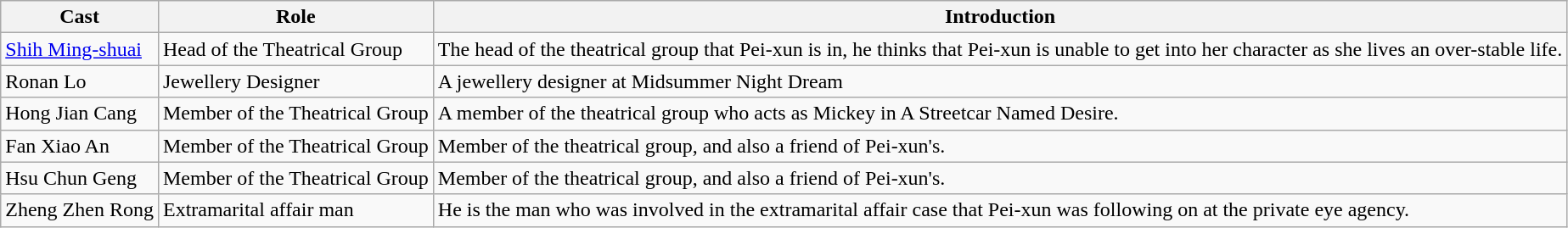<table class="wikitable">
<tr>
<th>Cast</th>
<th>Role</th>
<th>Introduction</th>
</tr>
<tr>
<td><a href='#'>Shih Ming-shuai</a></td>
<td>Head of the Theatrical Group</td>
<td>The head of the theatrical group that Pei-xun is in, he thinks that Pei-xun is unable to get into her character as she lives an over-stable life.</td>
</tr>
<tr>
<td>Ronan Lo</td>
<td>Jewellery Designer</td>
<td>A jewellery designer at Midsummer Night Dream</td>
</tr>
<tr>
<td>Hong Jian Cang</td>
<td>Member of the Theatrical Group</td>
<td>A member of the theatrical group who acts as Mickey in A Streetcar Named Desire.</td>
</tr>
<tr>
<td>Fan Xiao An</td>
<td>Member of the Theatrical Group</td>
<td>Member of the theatrical group, and also a friend of Pei-xun's.</td>
</tr>
<tr>
<td>Hsu Chun Geng</td>
<td>Member of the Theatrical Group</td>
<td>Member of the theatrical group, and also a friend of Pei-xun's.</td>
</tr>
<tr>
<td>Zheng Zhen Rong</td>
<td>Extramarital affair man</td>
<td>He is the man who was involved in the extramarital affair case that Pei-xun was following on at the private eye agency.</td>
</tr>
</table>
